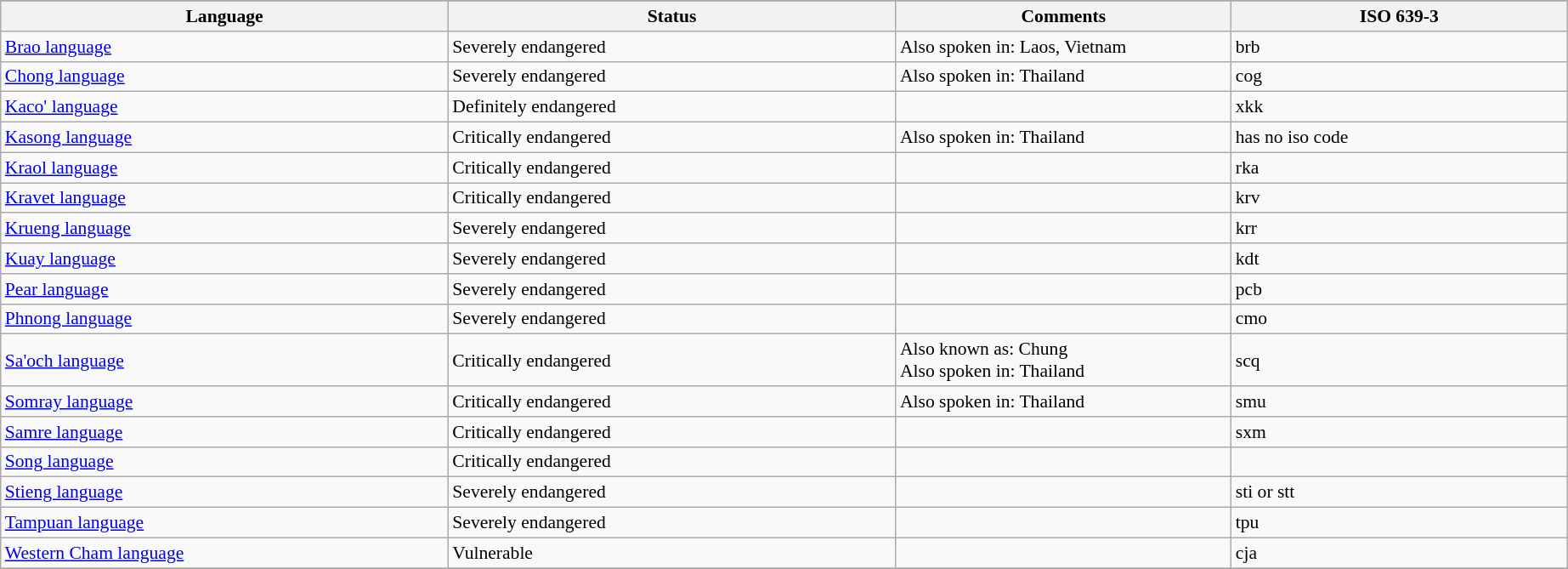<table class="wikitable" align="center" style="font-size:90%">
<tr>
</tr>
<tr>
<th width="20%">Language</th>
<th width="20%">Status</th>
<th width="15%">Comments</th>
<th width="15%">ISO 639-3</th>
</tr>
<tr>
<td><a href='#'>Brao language</a></td>
<td>Severely endangered</td>
<td>Also spoken in: Laos, Vietnam</td>
<td>brb</td>
</tr>
<tr>
<td><a href='#'>Chong language</a></td>
<td>Severely endangered</td>
<td>Also spoken in: Thailand</td>
<td>cog</td>
</tr>
<tr>
<td><a href='#'>Kaco' language</a></td>
<td>Definitely endangered</td>
<td> </td>
<td>xkk</td>
</tr>
<tr>
<td><a href='#'>Kasong language</a></td>
<td>Critically endangered</td>
<td>Also spoken in: Thailand</td>
<td>has no iso code</td>
</tr>
<tr>
<td><a href='#'>Kraol language</a></td>
<td>Critically endangered</td>
<td> </td>
<td>rka</td>
</tr>
<tr>
<td><a href='#'>Kravet language</a></td>
<td>Critically endangered</td>
<td> </td>
<td>krv</td>
</tr>
<tr>
<td><a href='#'>Krueng language</a></td>
<td>Severely endangered</td>
<td> </td>
<td>krr</td>
</tr>
<tr>
<td><a href='#'>Kuay language</a></td>
<td>Severely endangered</td>
<td> </td>
<td>kdt</td>
</tr>
<tr>
<td><a href='#'>Pear language</a></td>
<td>Severely endangered</td>
<td> </td>
<td>pcb</td>
</tr>
<tr>
<td><a href='#'>Phnong language</a></td>
<td>Severely endangered</td>
<td> </td>
<td>cmo</td>
</tr>
<tr>
<td><a href='#'>Sa'och language</a></td>
<td>Critically endangered</td>
<td>Also known as: Chung<br>Also spoken in: Thailand</td>
<td>scq</td>
</tr>
<tr>
<td><a href='#'>Somray language</a></td>
<td>Critically endangered</td>
<td>Also spoken in: Thailand</td>
<td>smu</td>
</tr>
<tr>
<td><a href='#'>Samre language</a></td>
<td>Critically endangered</td>
<td> </td>
<td>sxm</td>
</tr>
<tr>
<td><a href='#'>Song language</a></td>
<td>Critically endangered</td>
<td> </td>
<td> </td>
</tr>
<tr>
<td><a href='#'>Stieng language</a></td>
<td>Severely endangered</td>
<td> </td>
<td>sti or stt</td>
</tr>
<tr>
<td><a href='#'>Tampuan language</a></td>
<td>Severely endangered</td>
<td> </td>
<td>tpu</td>
</tr>
<tr>
<td><a href='#'>Western Cham language</a></td>
<td>Vulnerable</td>
<td> </td>
<td>cja</td>
</tr>
<tr>
</tr>
</table>
